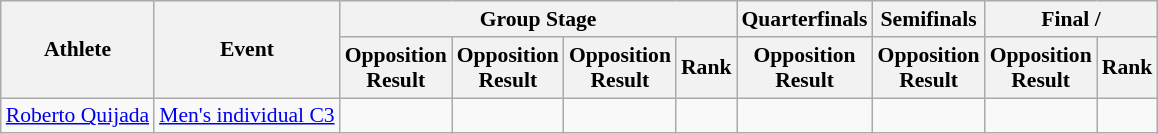<table class=wikitable style="font-size:90%">
<tr align=center>
<th rowspan="2">Athlete</th>
<th rowspan="2">Event</th>
<th colspan="4">Group Stage</th>
<th>Quarterfinals</th>
<th>Semifinals</th>
<th colspan="2">Final / </th>
</tr>
<tr>
<th>Opposition<br>Result</th>
<th>Opposition<br>Result</th>
<th>Opposition<br>Result</th>
<th>Rank</th>
<th>Opposition<br>Result</th>
<th>Opposition<br>Result</th>
<th>Opposition<br>Result</th>
<th>Rank</th>
</tr>
<tr align=center>
<td align=left><a href='#'>Roberto Quijada</a></td>
<td align=left><a href='#'>Men's individual C3</a></td>
<td></td>
<td></td>
<td></td>
<td></td>
<td></td>
<td></td>
<td></td>
<td></td>
</tr>
</table>
